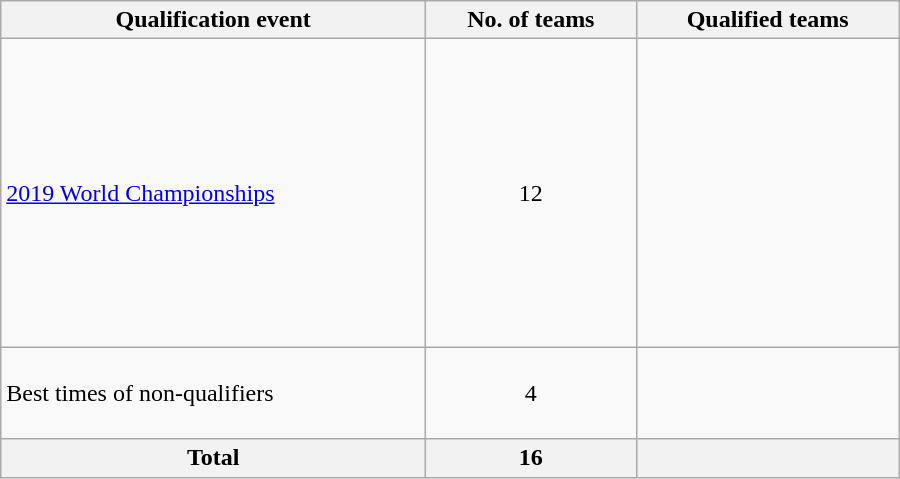<table class=wikitable style="text-align:left" width=600>
<tr>
<th>Qualification event</th>
<th>No. of teams</th>
<th>Qualified teams</th>
</tr>
<tr>
<td><a href='#'>2019 World Championships</a></td>
<td align=center>12</td>
<td><br><br><br><br><br><br><br><br><br><br><br></td>
</tr>
<tr>
<td>Best times of non-qualifiers</td>
<td align=center>4</td>
<td><br><br><br></td>
</tr>
<tr>
<th>Total</th>
<th>16</th>
<th></th>
</tr>
</table>
